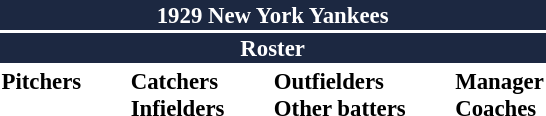<table class="toccolours" style="font-size: 95%;">
<tr>
<th colspan="10" style="background-color: #1c2841; color: white; text-align: center;">1929 New York Yankees</th>
</tr>
<tr>
<td colspan="10" style="background-color: #1c2841; color: white; text-align: center;"><strong>Roster</strong></td>
</tr>
<tr>
<td valign="top"><strong>Pitchers</strong><br>










</td>
<td width="25px"></td>
<td valign="top"><strong>Catchers</strong><br>



<strong>Infielders</strong>






</td>
<td width="25px"></td>
<td valign="top"><strong>Outfielders</strong><br>





<strong>Other batters</strong>

</td>
<td width="25px"></td>
<td valign="top"><strong>Manager</strong><br>

<strong>Coaches</strong>



</td>
</tr>
</table>
